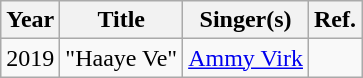<table class="wikitable sortable">
<tr>
<th>Year</th>
<th>Title</th>
<th>Singer(s)</th>
<th class="unsortable">Ref.</th>
</tr>
<tr>
<td>2019</td>
<td>"Haaye Ve"</td>
<td><a href='#'>Ammy Virk</a></td>
<td></td>
</tr>
</table>
